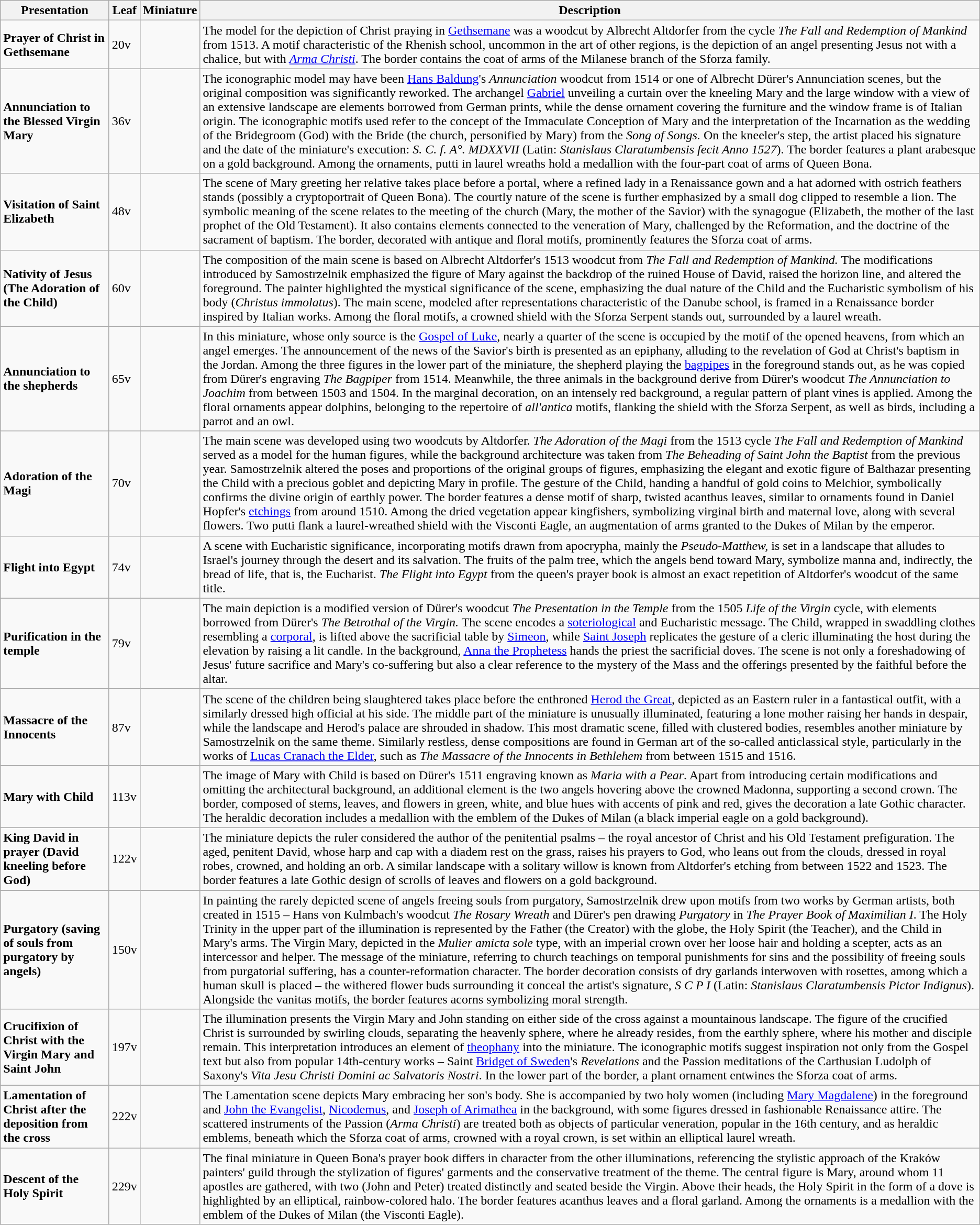<table class="wikitable sortable" cellspacing="14">
<tr>
<th>Presentation</th>
<th>Leaf</th>
<th>Miniature</th>
<th>Description</th>
</tr>
<tr>
<td><strong>Prayer of Christ in Gethsemane</strong></td>
<td>20v</td>
<td></td>
<td>The model for the depiction of Christ praying in <a href='#'>Gethsemane</a> was a woodcut by Albrecht Altdorfer from the cycle <em>The Fall and Redemption of Mankind</em> from 1513. A motif characteristic of the Rhenish school, uncommon in the art of other regions, is the depiction of an angel presenting Jesus not with a chalice, but with <em><a href='#'>Arma Christi</a></em>. The border contains the coat of arms of the Milanese branch of the Sforza family.</td>
</tr>
<tr>
<td><strong>Annunciation to the Blessed Virgin Mary</strong></td>
<td>36v</td>
<td></td>
<td>The iconographic model may have been <a href='#'>Hans Baldung</a>'s <em>Annunciation</em> woodcut from 1514 or one of Albrecht Dürer's Annunciation scenes, but the original composition was significantly reworked. The archangel <a href='#'>Gabriel</a> unveiling a curtain over the kneeling Mary and the large window with a view of an extensive landscape are elements borrowed from German prints, while the dense ornament covering the furniture and the window frame is of Italian origin. The iconographic motifs used refer to the concept of the Immaculate Conception of Mary and the interpretation of the Incarnation as the wedding of the Bridegroom (God) with the Bride (the church, personified by Mary) from the <em>Song of Songs.</em> On the kneeler's step, the artist placed his signature and the date of the miniature's execution: <em>S. C. f. A°. MDXXVII</em> (Latin: <em>Stanislaus Claratumbensis fecit Anno 1527</em>). The border features a plant arabesque on a gold background. Among the ornaments, putti in laurel wreaths hold a medallion with the four-part coat of arms of Queen Bona.</td>
</tr>
<tr>
<td><strong>Visitation of Saint Elizabeth</strong></td>
<td>48v</td>
<td></td>
<td>The scene of Mary greeting her relative takes place before a portal, where a refined lady in a Renaissance gown and a hat adorned with ostrich feathers stands (possibly a cryptoportrait of Queen Bona). The courtly nature of the scene is further emphasized by a small dog clipped to resemble a lion. The symbolic meaning of the scene relates to the meeting of the church (Mary, the mother of the Savior) with the synagogue (Elizabeth, the mother of the last prophet of the Old Testament). It also contains elements connected to the veneration of Mary, challenged by the Reformation, and the doctrine of the sacrament of baptism. The border, decorated with antique and floral motifs, prominently features the Sforza coat of arms.</td>
</tr>
<tr>
<td><strong>Nativity of Jesus (The Adoration of the Child)</strong></td>
<td>60v</td>
<td></td>
<td>The composition of the main scene is based on Albrecht Altdorfer's 1513 woodcut from <em>The Fall and Redemption of Mankind.</em> The modifications introduced by Samostrzelnik emphasized the figure of Mary against the backdrop of the ruined House of David, raised the horizon line, and altered the foreground. The painter highlighted the mystical significance of the scene, emphasizing the dual nature of the Child and the Eucharistic symbolism of his body (<em>Christus immolatus</em>). The main scene, modeled after representations characteristic of the Danube school, is framed in a Renaissance border inspired by Italian works. Among the floral motifs, a crowned shield with the Sforza Serpent stands out, surrounded by a laurel wreath.</td>
</tr>
<tr>
<td><strong>Annunciation to the shepherds</strong></td>
<td>65v</td>
<td></td>
<td>In this miniature, whose only source is the <a href='#'>Gospel of Luke</a>, nearly a quarter of the scene is occupied by the motif of the opened heavens, from which an angel emerges. The announcement of the news of the Savior's birth is presented as an epiphany, alluding to the revelation of God at Christ's baptism in the Jordan. Among the three figures in the lower part of the miniature, the shepherd playing the <a href='#'>bagpipes</a> in the foreground stands out, as he was copied from Dürer's engraving <em>The Bagpiper</em> from 1514. Meanwhile, the three animals in the background derive from Dürer's woodcut <em>The Annunciation to Joachim</em> from between 1503 and 1504. In the marginal decoration, on an intensely red background, a regular pattern of plant vines is applied. Among the floral ornaments appear dolphins, belonging to the repertoire of <em>all'antica</em> motifs, flanking the shield with the Sforza Serpent, as well as birds, including a parrot and an owl.</td>
</tr>
<tr>
<td><strong>Adoration of the Magi</strong></td>
<td>70v</td>
<td></td>
<td>The main scene was developed using two woodcuts by Altdorfer. <em>The Adoration of the Magi</em> from the 1513 cycle <em>The Fall and Redemption of Mankind</em> served as a model for the human figures, while the background architecture was taken from <em>The Beheading of Saint John the Baptist</em> from the previous year. Samostrzelnik altered the poses and proportions of the original groups of figures, emphasizing the elegant and exotic figure of Balthazar presenting the Child with a precious goblet and depicting Mary in profile. The gesture of the Child, handing a handful of gold coins to Melchior, symbolically confirms the divine origin of earthly power. The border features a dense motif of sharp, twisted acanthus leaves, similar to ornaments found in Daniel Hopfer's <a href='#'>etchings</a> from around 1510. Among the dried vegetation appear kingfishers, symbolizing virginal birth and maternal love, along with several flowers. Two putti flank a laurel-wreathed shield with the Visconti Eagle, an augmentation of arms granted to the Dukes of Milan by the emperor.</td>
</tr>
<tr>
<td><strong>Flight into Egypt</strong></td>
<td>74v</td>
<td></td>
<td>A scene with Eucharistic significance, incorporating motifs drawn from apocrypha, mainly the <em>Pseudo-Matthew,</em> is set in a landscape that alludes to Israel's journey through the desert and its salvation. The fruits of the palm tree, which the angels bend toward Mary, symbolize manna and, indirectly, the bread of life, that is, the Eucharist. <em>The Flight into Egypt</em> from the queen's prayer book is almost an exact repetition of Altdorfer's woodcut of the same title.</td>
</tr>
<tr>
<td><strong>Purification in the temple</strong></td>
<td>79v</td>
<td></td>
<td>The main depiction is a modified version of Dürer's woodcut <em>The Presentation in the Temple</em> from the 1505 <em>Life of the Virgin</em> cycle, with elements borrowed from Dürer's <em>The Betrothal of the Virgin.</em> The scene encodes a <a href='#'>soteriological</a> and Eucharistic message. The Child, wrapped in swaddling clothes resembling a <a href='#'>corporal</a>, is lifted above the sacrificial table by <a href='#'>Simeon</a>, while <a href='#'>Saint Joseph</a> replicates the gesture of a cleric illuminating the host during the elevation by raising a lit candle. In the background, <a href='#'>Anna the Prophetess</a> hands the priest the sacrificial doves. The scene is not only a foreshadowing of Jesus' future sacrifice and Mary's co-suffering but also a clear reference to the mystery of the Mass and the offerings presented by the faithful before the altar.</td>
</tr>
<tr>
<td><strong>Massacre of the Innocents</strong></td>
<td>87v</td>
<td></td>
<td>The scene of the children being slaughtered takes place before the enthroned <a href='#'>Herod the Great</a>, depicted as an Eastern ruler in a fantastical outfit, with a similarly dressed high official at his side. The middle part of the miniature is unusually illuminated, featuring a lone mother raising her hands in despair, while the landscape and Herod's palace are shrouded in shadow. This most dramatic scene, filled with clustered bodies, resembles another miniature by Samostrzelnik on the same theme. Similarly restless, dense compositions are found in German art of the so-called anticlassical style, particularly in the works of <a href='#'>Lucas Cranach the Elder</a>, such as <em>The Massacre of the Innocents in Bethlehem</em> from between 1515 and 1516.</td>
</tr>
<tr>
<td><strong>Mary with Child</strong></td>
<td>113v</td>
<td></td>
<td>The image of Mary with Child is based on Dürer's 1511 engraving known as <em>Maria with a Pear</em>. Apart from introducing certain modifications and omitting the architectural background, an additional element is the two angels hovering above the crowned Madonna, supporting a second crown. The border, composed of stems, leaves, and flowers in green, white, and blue hues with accents of pink and red, gives the decoration a late Gothic character. The heraldic decoration includes a medallion with the emblem of the Dukes of Milan (a black imperial eagle on a gold background).</td>
</tr>
<tr>
<td><strong>King David in prayer (David kneeling before God)</strong></td>
<td>122v</td>
<td></td>
<td>The miniature depicts the ruler considered the author of the penitential psalms – the royal ancestor of Christ and his Old Testament prefiguration. The aged, penitent David, whose harp and cap with a diadem rest on the grass, raises his prayers to God, who leans out from the clouds, dressed in royal robes, crowned, and holding an orb. A similar landscape with a solitary willow is known from Altdorfer's etching from between 1522 and 1523. The border features a late Gothic design of scrolls of leaves and flowers on a gold background.</td>
</tr>
<tr>
<td><strong>Purgatory (saving of souls from purgatory by angels)</strong></td>
<td>150v</td>
<td></td>
<td>In painting the rarely depicted scene of angels freeing souls from purgatory, Samostrzelnik drew upon motifs from two works by German artists, both created in 1515 – Hans von Kulmbach's woodcut <em>The Rosary Wreath</em> and Dürer's pen drawing <em>Purgatory</em> in <em>The Prayer Book of Maximilian I</em>. The Holy Trinity in the upper part of the illumination is represented by the Father (the Creator) with the globe, the Holy Spirit (the Teacher), and the Child in Mary's arms. The Virgin Mary, depicted in the <em>Mulier amicta sole</em> type, with an imperial crown over her loose hair and holding a scepter, acts as an intercessor and helper. The message of the miniature, referring to church teachings on temporal punishments for sins and the possibility of freeing souls from purgatorial suffering, has a counter-reformation character. The border decoration consists of dry garlands interwoven with rosettes, among which a human skull is placed – the withered flower buds surrounding it conceal the artist's signature, <em>S C P I</em> (Latin: <em>Stanislaus Claratumbensis Pictor Indignus</em>). Alongside the vanitas motifs, the border features acorns symbolizing moral strength.</td>
</tr>
<tr>
<td><strong>Crucifixion of Christ with the Virgin Mary and Saint John</strong></td>
<td>197v</td>
<td></td>
<td>The illumination presents the Virgin Mary and John standing on either side of the cross against a mountainous landscape. The figure of the crucified Christ is surrounded by swirling clouds, separating the heavenly sphere, where he already resides, from the earthly sphere, where his mother and disciple remain. This interpretation introduces an element of <a href='#'>theophany</a> into the miniature. The iconographic motifs suggest inspiration not only from the Gospel text but also from popular 14th-century works – Saint <a href='#'>Bridget of Sweden</a>'s <em>Revelations</em> and the Passion meditations of the Carthusian Ludolph of Saxony's <em>Vita Jesu Christi Domini ac Salvatoris Nostri</em>. In the lower part of the border, a plant ornament entwines the Sforza coat of arms.</td>
</tr>
<tr>
<td><strong>Lamentation of Christ after the deposition from the cross</strong></td>
<td>222v</td>
<td></td>
<td>The Lamentation scene depicts Mary embracing her son's body. She is accompanied by two holy women (including <a href='#'>Mary Magdalene</a>) in the foreground and <a href='#'>John the Evangelist</a>, <a href='#'>Nicodemus</a>, and <a href='#'>Joseph of Arimathea</a> in the background, with some figures dressed in fashionable Renaissance attire. The scattered instruments of the Passion (<em>Arma Christi</em>) are treated both as objects of particular veneration, popular in the 16th century, and as heraldic emblems, beneath which the Sforza coat of arms, crowned with a royal crown, is set within an elliptical laurel wreath.</td>
</tr>
<tr>
<td><strong>Descent of the Holy Spirit</strong></td>
<td>229v</td>
<td></td>
<td>The final miniature in Queen Bona's prayer book differs in character from the other illuminations, referencing the stylistic approach of the Kraków painters' guild through the stylization of figures' garments and the conservative treatment of the theme. The central figure is Mary, around whom 11 apostles are gathered, with two (John and Peter) treated distinctly and seated beside the Virgin. Above their heads, the Holy Spirit in the form of a dove is highlighted by an elliptical, rainbow-colored halo. The border features acanthus leaves and a floral garland. Among the ornaments is a medallion with the emblem of the Dukes of Milan (the Visconti Eagle).</td>
</tr>
</table>
